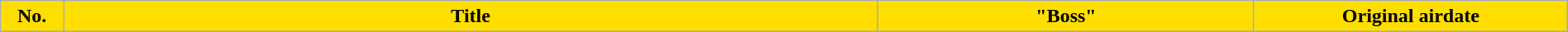<table class="wikitable plainrowheaders" style="width:100%; background:#FFF">
<tr style="color:#000">
<th style="background:#FFDF00; width:4%">No.</th>
<th style="background:#FFDF00">Title</th>
<th style="background:#FFDF00; width:24%">"Boss"</th>
<th style="background:#FFDF00; width:20%">Original airdate<br>






</th>
</tr>
</table>
